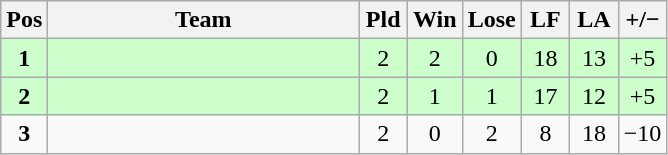<table class="wikitable" style="font-size: 100%">
<tr>
<th width=20>Pos</th>
<th width=200>Team</th>
<th width=25>Pld</th>
<th width=25>Win</th>
<th width=25>Lose</th>
<th width=25>LF</th>
<th width=25>LA</th>
<th width=25>+/−</th>
</tr>
<tr align=center style="background: #ccffcc;">
<td><strong>1</strong></td>
<td align="left"></td>
<td>2</td>
<td>2</td>
<td>0</td>
<td>18</td>
<td>13</td>
<td>+5</td>
</tr>
<tr align=center style="background: #ccffcc;">
<td><strong>2</strong></td>
<td align="left"></td>
<td>2</td>
<td>1</td>
<td>1</td>
<td>17</td>
<td>12</td>
<td>+5</td>
</tr>
<tr align=center>
<td><strong>3</strong></td>
<td align="left"></td>
<td>2</td>
<td>0</td>
<td>2</td>
<td>8</td>
<td>18</td>
<td>−10</td>
</tr>
</table>
